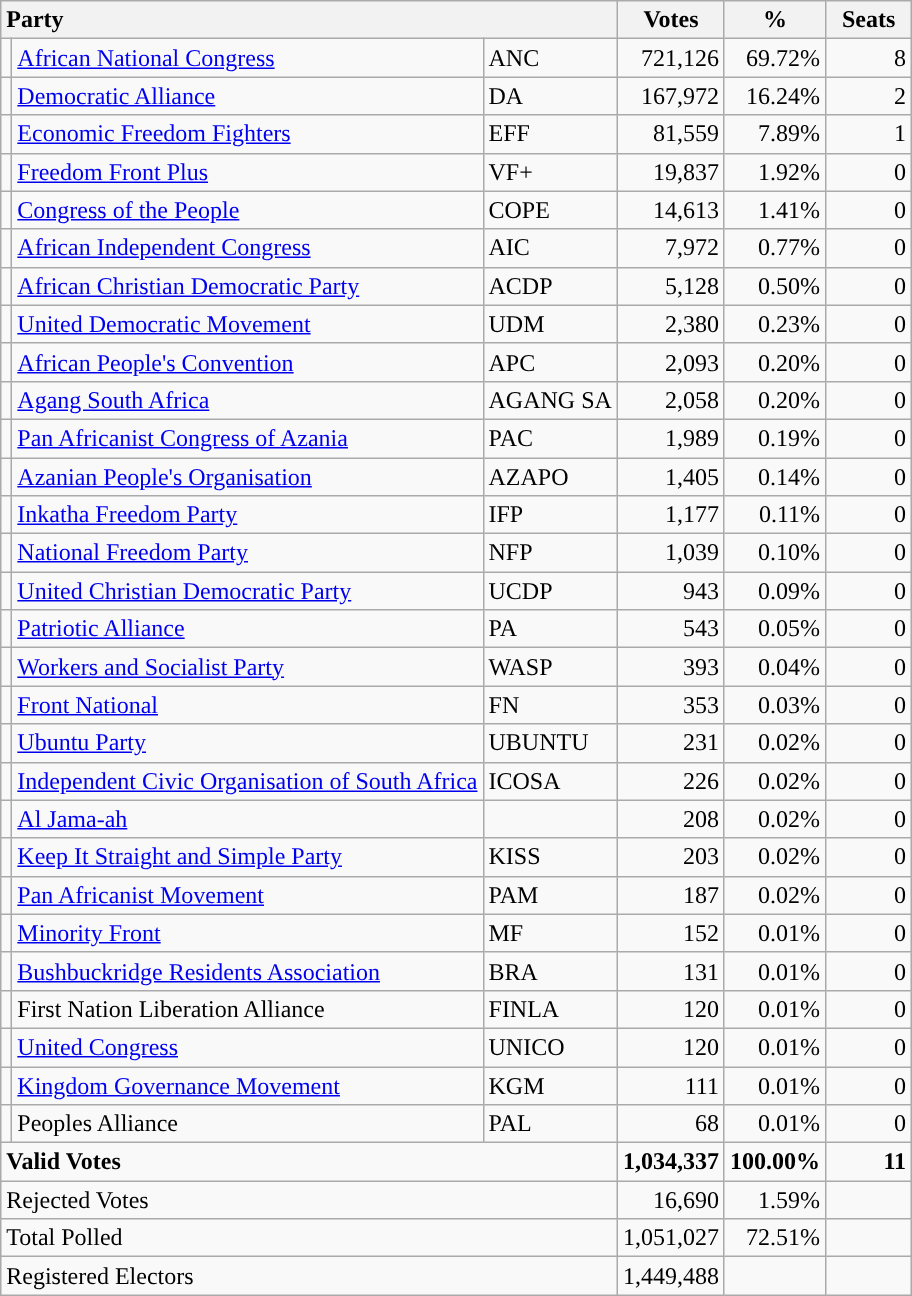<table class="wikitable" border="1" style="text-align:right;">
<tr>
<th style="text-align:left;" colspan=3>Party</th>
<th align=center width="50">Votes</th>
<th align=center width="50">%</th>
<th align=center width="50">Seats</th>
</tr>
<tr>
<td style="background:"></td>
<td align=left><a href='#'>African National Congress</a></td>
<td align=left>ANC</td>
<td>721,126</td>
<td>69.72%</td>
<td>8</td>
</tr>
<tr>
<td style="background:"></td>
<td align=left><a href='#'>Democratic Alliance</a></td>
<td align=left>DA</td>
<td>167,972</td>
<td>16.24%</td>
<td>2</td>
</tr>
<tr>
<td style="background:"></td>
<td align=left><a href='#'>Economic Freedom Fighters</a></td>
<td align=left>EFF</td>
<td>81,559</td>
<td>7.89%</td>
<td>1</td>
</tr>
<tr>
<td style="background:"></td>
<td align=left><a href='#'>Freedom Front Plus</a></td>
<td align=left>VF+</td>
<td>19,837</td>
<td>1.92%</td>
<td>0</td>
</tr>
<tr>
<td style="background:"></td>
<td align=left><a href='#'>Congress of the People</a></td>
<td align=left>COPE</td>
<td>14,613</td>
<td>1.41%</td>
<td>0</td>
</tr>
<tr>
<td style="background:"></td>
<td align=left><a href='#'>African Independent Congress</a></td>
<td align=left>AIC</td>
<td>7,972</td>
<td>0.77%</td>
<td>0</td>
</tr>
<tr>
<td style="background:"></td>
<td align=left><a href='#'>African Christian Democratic Party</a></td>
<td align=left>ACDP</td>
<td>5,128</td>
<td>0.50%</td>
<td>0</td>
</tr>
<tr>
<td style="background:"></td>
<td align=left><a href='#'>United Democratic Movement</a></td>
<td align=left>UDM</td>
<td>2,380</td>
<td>0.23%</td>
<td>0</td>
</tr>
<tr>
<td style="background:"></td>
<td align=left><a href='#'>African People's Convention</a></td>
<td align=left>APC</td>
<td>2,093</td>
<td>0.20%</td>
<td>0</td>
</tr>
<tr>
<td style="background:"></td>
<td align=left><a href='#'>Agang South Africa</a></td>
<td align=left>AGANG SA</td>
<td>2,058</td>
<td>0.20%</td>
<td>0</td>
</tr>
<tr>
<td style="background:"></td>
<td align=left><a href='#'>Pan Africanist Congress of Azania</a></td>
<td align=left>PAC</td>
<td>1,989</td>
<td>0.19%</td>
<td>0</td>
</tr>
<tr>
<td style="background:"></td>
<td align=left><a href='#'>Azanian People's Organisation</a></td>
<td align=left>AZAPO</td>
<td>1,405</td>
<td>0.14%</td>
<td>0</td>
</tr>
<tr>
<td style="background:"></td>
<td align=left><a href='#'>Inkatha Freedom Party</a></td>
<td align=left>IFP</td>
<td>1,177</td>
<td>0.11%</td>
<td>0</td>
</tr>
<tr>
<td style="background:"></td>
<td align=left><a href='#'>National Freedom Party</a></td>
<td align=left>NFP</td>
<td>1,039</td>
<td>0.10%</td>
<td>0</td>
</tr>
<tr>
<td style="background:"></td>
<td align=left><a href='#'>United Christian Democratic Party</a></td>
<td align=left>UCDP</td>
<td>943</td>
<td>0.09%</td>
<td>0</td>
</tr>
<tr>
<td style="background:"></td>
<td align=left><a href='#'>Patriotic Alliance</a></td>
<td align=left>PA</td>
<td>543</td>
<td>0.05%</td>
<td>0</td>
</tr>
<tr>
<td style="background:"></td>
<td align=left><a href='#'>Workers and Socialist Party</a></td>
<td align=left>WASP</td>
<td>393</td>
<td>0.04%</td>
<td>0</td>
</tr>
<tr>
<td style="background:"></td>
<td align=left><a href='#'>Front National</a></td>
<td align=left>FN</td>
<td>353</td>
<td>0.03%</td>
<td>0</td>
</tr>
<tr>
<td style="background:"></td>
<td align=left><a href='#'>Ubuntu Party</a></td>
<td align=left>UBUNTU</td>
<td>231</td>
<td>0.02%</td>
<td>0</td>
</tr>
<tr>
<td style="background:"></td>
<td align=left><a href='#'>Independent Civic Organisation of South Africa</a></td>
<td align=left>ICOSA</td>
<td>226</td>
<td>0.02%</td>
<td>0</td>
</tr>
<tr>
<td style="background:"></td>
<td align=left><a href='#'>Al Jama-ah</a></td>
<td align=left></td>
<td>208</td>
<td>0.02%</td>
<td>0</td>
</tr>
<tr>
<td style="background:"></td>
<td align=left><a href='#'>Keep It Straight and Simple Party</a></td>
<td align=left>KISS</td>
<td>203</td>
<td>0.02%</td>
<td>0</td>
</tr>
<tr>
<td style="background:"></td>
<td align=left><a href='#'>Pan Africanist Movement</a></td>
<td align=left>PAM</td>
<td>187</td>
<td>0.02%</td>
<td>0</td>
</tr>
<tr>
<td style="background:"></td>
<td align=left><a href='#'>Minority Front</a></td>
<td align=left>MF</td>
<td>152</td>
<td>0.01%</td>
<td>0</td>
</tr>
<tr>
<td style="background:"></td>
<td align=left><a href='#'>Bushbuckridge Residents Association</a></td>
<td align=left>BRA</td>
<td>131</td>
<td>0.01%</td>
<td>0</td>
</tr>
<tr>
<td></td>
<td align=left>First Nation Liberation Alliance</td>
<td align=left>FINLA</td>
<td>120</td>
<td>0.01%</td>
<td>0</td>
</tr>
<tr>
<td style="background:"></td>
<td align=left><a href='#'>United Congress</a></td>
<td align=left>UNICO</td>
<td>120</td>
<td>0.01%</td>
<td>0</td>
</tr>
<tr>
<td></td>
<td align=left><a href='#'>Kingdom Governance Movement</a></td>
<td align=left>KGM</td>
<td>111</td>
<td>0.01%</td>
<td>0</td>
</tr>
<tr>
<td></td>
<td align=left>Peoples Alliance</td>
<td align=left>PAL</td>
<td>68</td>
<td>0.01%</td>
<td>0</td>
</tr>
<tr style="font-weight:bold">
<td align=left colspan=3>Valid Votes</td>
<td>1,034,337</td>
<td>100.00%</td>
<td>11</td>
</tr>
<tr>
<td align=left colspan=3>Rejected Votes</td>
<td>16,690</td>
<td>1.59%</td>
<td></td>
</tr>
<tr>
<td align=left colspan=3>Total Polled</td>
<td>1,051,027</td>
<td>72.51%</td>
<td></td>
</tr>
<tr>
<td align=left colspan=3>Registered Electors</td>
<td>1,449,488</td>
<td></td>
<td></td>
</tr>
</table>
